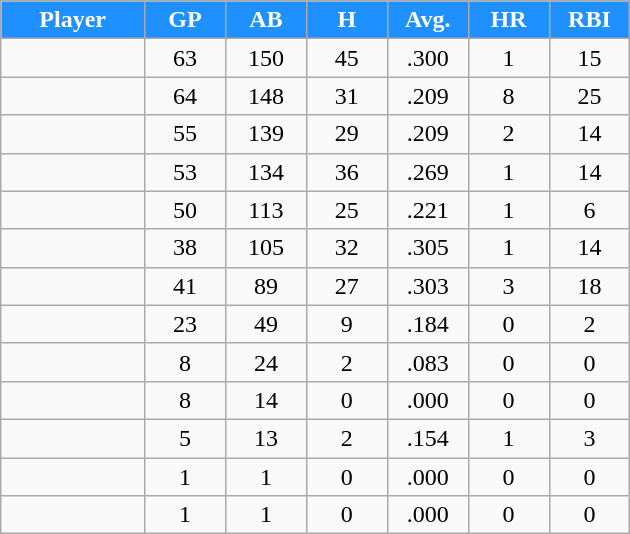<table class="wikitable sortable">
<tr>
<th style="background:#1E90FF;color:#ffffff;" width="16%">Player</th>
<th style="background:#1E90FF;color:#ffffff;" width="9%">GP</th>
<th style="background:#1E90FF;color:#ffffff;" width="9%">AB</th>
<th style="background:#1E90FF;color:#ffffff;" width="9%">H</th>
<th style="background:#1E90FF;color:#ffffff;" width="9%">Avg.</th>
<th style="background:#1E90FF;color:#ffffff;" width="9%">HR</th>
<th style="background:#1E90FF;color:#ffffff;" width="9%">RBI</th>
</tr>
<tr align="center">
<td></td>
<td>63</td>
<td>150</td>
<td>45</td>
<td>.300</td>
<td>1</td>
<td>15</td>
</tr>
<tr align=center>
<td></td>
<td>64</td>
<td>148</td>
<td>31</td>
<td>.209</td>
<td>8</td>
<td>25</td>
</tr>
<tr align="center">
<td></td>
<td>55</td>
<td>139</td>
<td>29</td>
<td>.209</td>
<td>2</td>
<td>14</td>
</tr>
<tr align="center">
<td></td>
<td>53</td>
<td>134</td>
<td>36</td>
<td>.269</td>
<td>1</td>
<td>14</td>
</tr>
<tr align=center>
<td></td>
<td>50</td>
<td>113</td>
<td>25</td>
<td>.221</td>
<td>1</td>
<td>6</td>
</tr>
<tr align="center">
<td></td>
<td>38</td>
<td>105</td>
<td>32</td>
<td>.305</td>
<td>1</td>
<td>14</td>
</tr>
<tr align="center">
<td></td>
<td>41</td>
<td>89</td>
<td>27</td>
<td>.303</td>
<td>3</td>
<td>18</td>
</tr>
<tr align="center">
<td></td>
<td>23</td>
<td>49</td>
<td>9</td>
<td>.184</td>
<td>0</td>
<td>2</td>
</tr>
<tr align="center">
<td></td>
<td>8</td>
<td>24</td>
<td>2</td>
<td>.083</td>
<td>0</td>
<td>0</td>
</tr>
<tr align="center">
<td></td>
<td>8</td>
<td>14</td>
<td>0</td>
<td>.000</td>
<td>0</td>
<td>0</td>
</tr>
<tr align="center">
<td></td>
<td>5</td>
<td>13</td>
<td>2</td>
<td>.154</td>
<td>1</td>
<td>3</td>
</tr>
<tr align="center">
<td></td>
<td>1</td>
<td>1</td>
<td>0</td>
<td>.000</td>
<td>0</td>
<td>0</td>
</tr>
<tr align="center">
<td></td>
<td>1</td>
<td>1</td>
<td>0</td>
<td>.000</td>
<td>0</td>
<td>0</td>
</tr>
</table>
